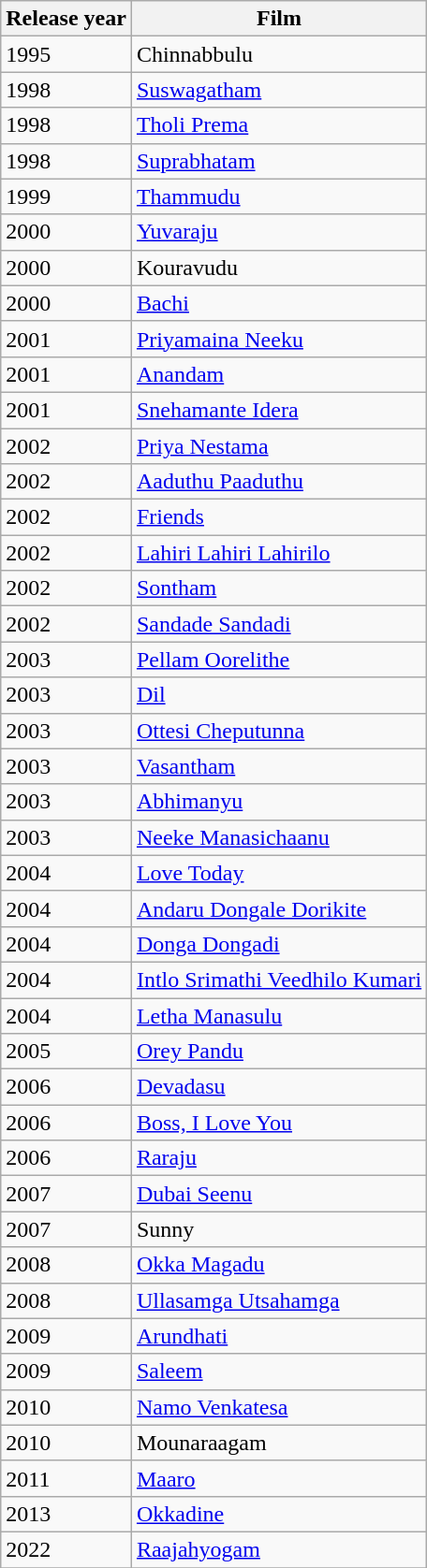<table class="wikitable">
<tr>
<th>Release year</th>
<th>Film</th>
</tr>
<tr>
<td>1995</td>
<td>Chinnabbulu</td>
</tr>
<tr>
<td>1998</td>
<td><a href='#'>Suswagatham</a></td>
</tr>
<tr>
<td>1998</td>
<td><a href='#'>Tholi Prema</a></td>
</tr>
<tr>
<td>1998</td>
<td><a href='#'>Suprabhatam</a></td>
</tr>
<tr>
<td>1999</td>
<td><a href='#'>Thammudu</a></td>
</tr>
<tr>
<td>2000</td>
<td><a href='#'>Yuvaraju</a></td>
</tr>
<tr>
<td>2000</td>
<td>Kouravudu</td>
</tr>
<tr>
<td>2000</td>
<td><a href='#'>Bachi</a></td>
</tr>
<tr>
<td>2001</td>
<td><a href='#'>Priyamaina Neeku</a></td>
</tr>
<tr>
<td>2001</td>
<td><a href='#'>Anandam</a></td>
</tr>
<tr>
<td>2001</td>
<td><a href='#'>Snehamante Idera</a></td>
</tr>
<tr>
<td>2002</td>
<td><a href='#'>Priya Nestama</a></td>
</tr>
<tr>
<td>2002</td>
<td><a href='#'>Aaduthu Paaduthu</a></td>
</tr>
<tr>
<td>2002</td>
<td><a href='#'>Friends</a></td>
</tr>
<tr>
<td>2002</td>
<td><a href='#'>Lahiri Lahiri Lahirilo</a></td>
</tr>
<tr>
<td>2002</td>
<td><a href='#'>Sontham</a></td>
</tr>
<tr>
<td>2002</td>
<td><a href='#'>Sandade Sandadi</a></td>
</tr>
<tr>
<td>2003</td>
<td><a href='#'>Pellam Oorelithe</a></td>
</tr>
<tr>
<td>2003</td>
<td><a href='#'>Dil</a></td>
</tr>
<tr>
<td>2003</td>
<td><a href='#'>Ottesi Cheputunna</a></td>
</tr>
<tr>
<td>2003</td>
<td><a href='#'>Vasantham</a></td>
</tr>
<tr>
<td>2003</td>
<td><a href='#'>Abhimanyu</a></td>
</tr>
<tr>
<td>2003</td>
<td><a href='#'>Neeke Manasichaanu</a></td>
</tr>
<tr>
<td>2004</td>
<td><a href='#'>Love Today</a></td>
</tr>
<tr>
<td>2004</td>
<td><a href='#'>Andaru Dongale Dorikite</a></td>
</tr>
<tr>
<td>2004</td>
<td><a href='#'>Donga Dongadi</a></td>
</tr>
<tr>
<td>2004</td>
<td><a href='#'>Intlo Srimathi Veedhilo Kumari</a></td>
</tr>
<tr>
<td>2004</td>
<td><a href='#'>Letha Manasulu</a></td>
</tr>
<tr>
<td>2005</td>
<td><a href='#'>Orey Pandu</a></td>
</tr>
<tr>
<td>2006</td>
<td><a href='#'>Devadasu</a></td>
</tr>
<tr>
<td>2006</td>
<td><a href='#'>Boss, I Love You</a></td>
</tr>
<tr>
<td>2006</td>
<td><a href='#'>Raraju</a></td>
</tr>
<tr>
<td>2007</td>
<td><a href='#'>Dubai Seenu</a></td>
</tr>
<tr>
<td>2007</td>
<td>Sunny</td>
</tr>
<tr>
<td>2008</td>
<td><a href='#'>Okka Magadu</a></td>
</tr>
<tr>
<td>2008</td>
<td><a href='#'>Ullasamga Utsahamga</a></td>
</tr>
<tr>
<td>2009</td>
<td><a href='#'>Arundhati</a></td>
</tr>
<tr>
<td>2009</td>
<td><a href='#'>Saleem</a></td>
</tr>
<tr>
<td>2010</td>
<td><a href='#'>Namo Venkatesa</a></td>
</tr>
<tr>
<td>2010</td>
<td>Mounaraagam</td>
</tr>
<tr>
<td>2011</td>
<td><a href='#'>Maaro</a></td>
</tr>
<tr>
<td>2013</td>
<td><a href='#'>Okkadine</a></td>
</tr>
<tr>
<td>2022</td>
<td><a href='#'>Raajahyogam</a></td>
</tr>
<tr>
</tr>
</table>
